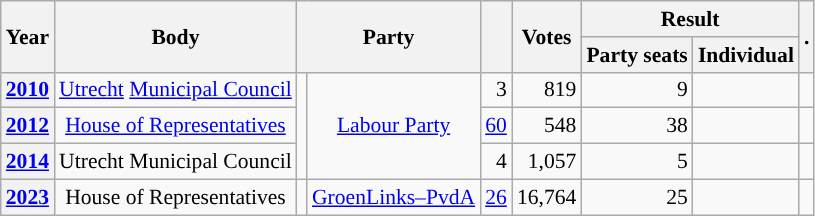<table class="wikitable plainrowheaders sortable" border=2 cellpadding=4 cellspacing=0 style="border: 1px #aaa solid; font-size: 90%; text-align:center;">
<tr>
<th scope="col" rowspan=2>Year</th>
<th scope="col" rowspan=2>Body</th>
<th scope="col" colspan=2 rowspan=2>Party</th>
<th scope="col" rowspan=2></th>
<th scope="col" rowspan=2>Votes</th>
<th scope="colgroup" colspan=2>Result</th>
<th scope="col" rowspan=2 class="unsortable">.</th>
</tr>
<tr>
<th scope="col">Party seats</th>
<th scope="col">Individual</th>
</tr>
<tr>
<th scope="row"><a href='#'>2010</a></th>
<td><a href='#'>Utrecht</a> <a href='#'>Municipal Council</a></td>
<td rowspan="3" style="background-color:"></td>
<td rowspan="3"><a href='#'>Labour Party</a></td>
<td style=text-align:right>3</td>
<td style=text-align:right>819</td>
<td style=text-align:right>9</td>
<td></td>
<td></td>
</tr>
<tr>
<th scope="row"><a href='#'>2012</a></th>
<td><a href='#'>House of Representatives</a></td>
<td style=text-align:right><a href='#'>60</a></td>
<td style=text-align:right>548</td>
<td style=text-align:right>38</td>
<td></td>
<td></td>
</tr>
<tr>
<th scope="row"><a href='#'>2014</a></th>
<td>Utrecht Municipal Council</td>
<td style=text-align:right>4</td>
<td style=text-align:right>1,057</td>
<td style=text-align:right>5</td>
<td></td>
<td></td>
</tr>
<tr>
<th scope="row"><a href='#'>2023</a></th>
<td>House of Representatives</td>
<td style="background-color:"></td>
<td><a href='#'>GroenLinks–PvdA</a></td>
<td style=text-align:right><a href='#'>26</a></td>
<td style=text-align:right>16,764</td>
<td style=text-align:right>25</td>
<td></td>
<td></td>
</tr>
</table>
